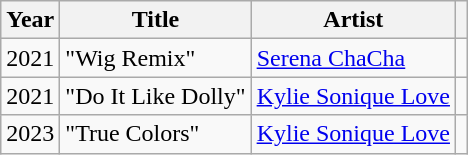<table class="wikitable">
<tr>
<th>Year</th>
<th>Title</th>
<th>Artist</th>
<th></th>
</tr>
<tr>
<td>2021</td>
<td>"Wig Remix"</td>
<td><a href='#'>Serena ChaCha</a></td>
<td></td>
</tr>
<tr>
<td>2021</td>
<td>"Do It Like Dolly"</td>
<td><a href='#'>Kylie Sonique Love</a></td>
<td></td>
</tr>
<tr>
<td>2023</td>
<td>"True Colors"</td>
<td><a href='#'>Kylie Sonique Love</a></td>
<td style="text-align: center;"></td>
</tr>
</table>
